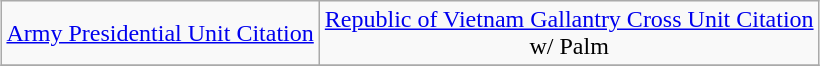<table class="wikitable" style="margin:1em auto; text-align:center;">
<tr>
<td><a href='#'>Army Presidential Unit Citation</a></td>
<td><a href='#'>Republic of Vietnam Gallantry Cross Unit Citation</a> <br>w/ Palm</td>
</tr>
<tr>
</tr>
</table>
